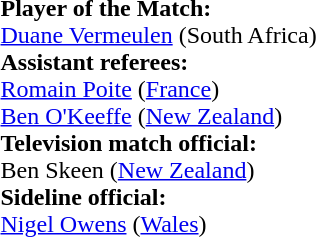<table style="width:100%">
<tr>
<td><br><strong>Player of the Match:</strong>
<br><a href='#'>Duane Vermeulen</a> (South Africa)<br><strong>Assistant referees:</strong>
<br><a href='#'>Romain Poite</a> (<a href='#'>France</a>)
<br><a href='#'>Ben O'Keeffe</a> (<a href='#'>New Zealand</a>)
<br>
<strong>Television match official:</strong>
<br>Ben Skeen (<a href='#'>New Zealand</a>)
<br>
<strong>Sideline official:</strong>
<br><a href='#'>Nigel Owens</a> (<a href='#'>Wales</a>)</td>
</tr>
</table>
